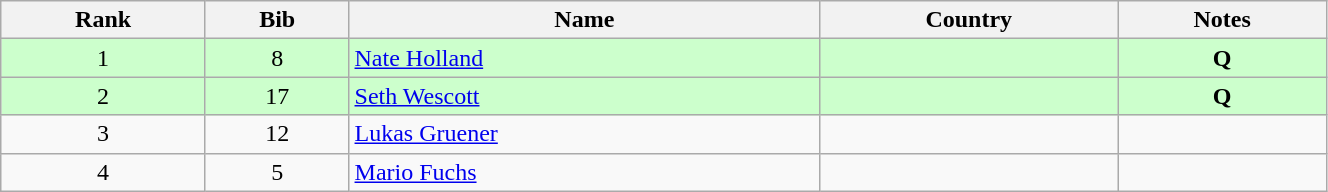<table class="wikitable" style="text-align:center;" width=70%>
<tr>
<th>Rank</th>
<th>Bib</th>
<th>Name</th>
<th>Country</th>
<th>Notes</th>
</tr>
<tr bgcolor="#ccffcc">
<td>1</td>
<td>8</td>
<td align=left><a href='#'>Nate Holland</a></td>
<td align=left></td>
<td><strong> Q</strong></td>
</tr>
<tr bgcolor="#ccffcc">
<td>2</td>
<td>17</td>
<td align=left><a href='#'>Seth Wescott</a></td>
<td align=left></td>
<td><strong> Q</strong></td>
</tr>
<tr>
<td>3</td>
<td>12</td>
<td align=left><a href='#'>Lukas Gruener</a></td>
<td align=left></td>
<td></td>
</tr>
<tr>
<td>4</td>
<td>5</td>
<td align=left><a href='#'>Mario Fuchs</a></td>
<td align=left></td>
<td></td>
</tr>
</table>
